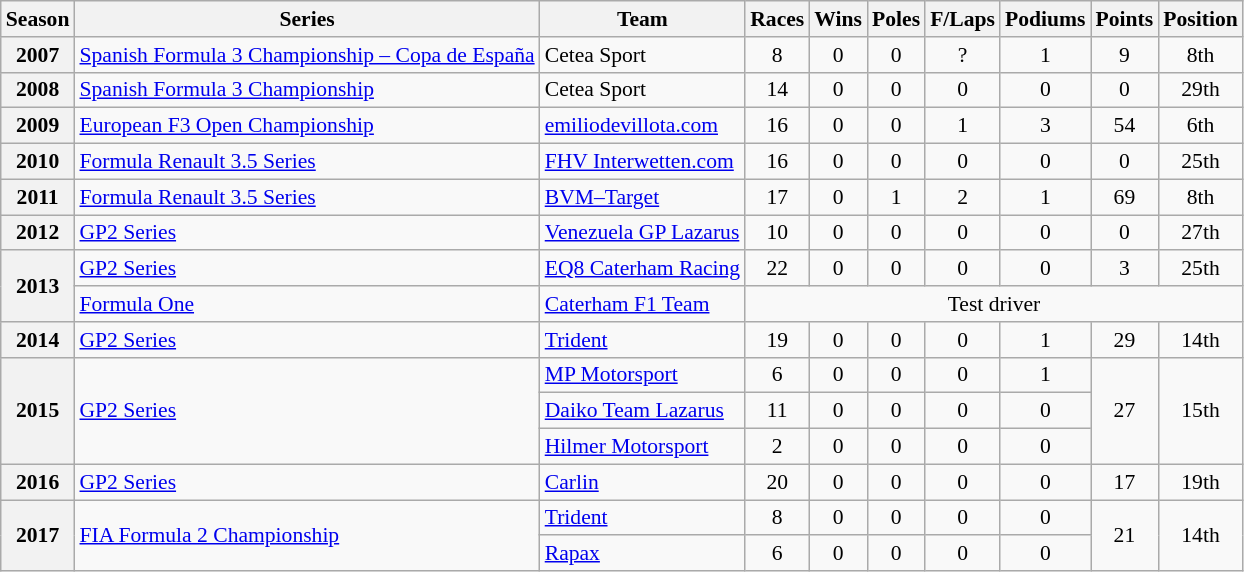<table class="wikitable" style="font-size: 90%; text-align:center">
<tr>
<th>Season</th>
<th>Series</th>
<th>Team</th>
<th>Races</th>
<th>Wins</th>
<th>Poles</th>
<th>F/Laps</th>
<th>Podiums</th>
<th>Points</th>
<th>Position</th>
</tr>
<tr>
<th>2007</th>
<td align=left><a href='#'>Spanish Formula 3 Championship – Copa de España</a></td>
<td align=left>Cetea Sport</td>
<td>8</td>
<td>0</td>
<td>0</td>
<td>?</td>
<td>1</td>
<td>9</td>
<td>8th</td>
</tr>
<tr>
<th>2008</th>
<td align=left><a href='#'>Spanish Formula 3 Championship</a></td>
<td align=left>Cetea Sport</td>
<td>14</td>
<td>0</td>
<td>0</td>
<td>0</td>
<td>0</td>
<td>0</td>
<td>29th</td>
</tr>
<tr>
<th>2009</th>
<td align=left><a href='#'>European F3 Open Championship</a></td>
<td align=left><a href='#'>emiliodevillota.com</a></td>
<td>16</td>
<td>0</td>
<td>0</td>
<td>1</td>
<td>3</td>
<td>54</td>
<td>6th</td>
</tr>
<tr>
<th>2010</th>
<td align=left><a href='#'>Formula Renault 3.5 Series</a></td>
<td align=left><a href='#'>FHV Interwetten.com</a></td>
<td>16</td>
<td>0</td>
<td>0</td>
<td>0</td>
<td>0</td>
<td>0</td>
<td>25th</td>
</tr>
<tr>
<th>2011</th>
<td align=left><a href='#'>Formula Renault 3.5 Series</a></td>
<td align=left><a href='#'>BVM–Target</a></td>
<td>17</td>
<td>0</td>
<td>1</td>
<td>2</td>
<td>1</td>
<td>69</td>
<td>8th</td>
</tr>
<tr>
<th>2012</th>
<td align=left><a href='#'>GP2 Series</a></td>
<td align=left><a href='#'>Venezuela GP Lazarus</a></td>
<td>10</td>
<td>0</td>
<td>0</td>
<td>0</td>
<td>0</td>
<td>0</td>
<td>27th</td>
</tr>
<tr>
<th rowspan="2">2013</th>
<td align=left><a href='#'>GP2 Series</a></td>
<td align=left><a href='#'>EQ8 Caterham Racing</a></td>
<td>22</td>
<td>0</td>
<td>0</td>
<td>0</td>
<td>0</td>
<td>3</td>
<td>25th</td>
</tr>
<tr>
<td align=left><a href='#'>Formula One</a></td>
<td align=left><a href='#'>Caterham F1 Team</a></td>
<td colspan="7">Test driver</td>
</tr>
<tr>
<th>2014</th>
<td align=left><a href='#'>GP2 Series</a></td>
<td align=left><a href='#'>Trident</a></td>
<td>19</td>
<td>0</td>
<td>0</td>
<td>0</td>
<td>1</td>
<td>29</td>
<td>14th</td>
</tr>
<tr>
<th rowspan=3>2015</th>
<td rowspan=3 align=left><a href='#'>GP2 Series</a></td>
<td align=left><a href='#'>MP Motorsport</a></td>
<td>6</td>
<td>0</td>
<td>0</td>
<td>0</td>
<td>1</td>
<td rowspan=3>27</td>
<td rowspan=3>15th</td>
</tr>
<tr>
<td align=left><a href='#'>Daiko Team Lazarus</a></td>
<td>11</td>
<td>0</td>
<td>0</td>
<td>0</td>
<td>0</td>
</tr>
<tr>
<td align=left><a href='#'>Hilmer Motorsport</a></td>
<td>2</td>
<td>0</td>
<td>0</td>
<td>0</td>
<td>0</td>
</tr>
<tr>
<th>2016</th>
<td align=left><a href='#'>GP2 Series</a></td>
<td align=left><a href='#'>Carlin</a></td>
<td>20</td>
<td>0</td>
<td>0</td>
<td>0</td>
<td>0</td>
<td>17</td>
<td>19th</td>
</tr>
<tr>
<th rowspan=2>2017</th>
<td align=left rowspan=2><a href='#'>FIA Formula 2 Championship</a></td>
<td align=left><a href='#'>Trident</a></td>
<td>8</td>
<td>0</td>
<td>0</td>
<td>0</td>
<td>0</td>
<td rowspan=2>21</td>
<td rowspan=2>14th</td>
</tr>
<tr>
<td align=left><a href='#'>Rapax</a></td>
<td>6</td>
<td>0</td>
<td>0</td>
<td>0</td>
<td>0</td>
</tr>
</table>
